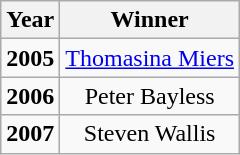<table class="wikitable" style="text-align:center;">
<tr>
<th>Year</th>
<th>Winner</th>
</tr>
<tr>
<td><strong>2005</strong></td>
<td><a href='#'>Thomasina Miers</a></td>
</tr>
<tr>
<td><strong>2006</strong></td>
<td>Peter Bayless</td>
</tr>
<tr>
<td><strong>2007</strong></td>
<td>Steven Wallis</td>
</tr>
</table>
